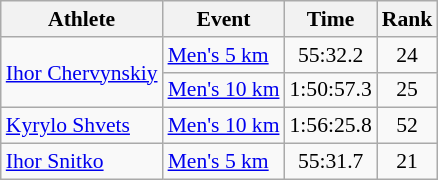<table class="wikitable" style="font-size:90%;">
<tr>
<th>Athlete</th>
<th>Event</th>
<th>Time</th>
<th>Rank</th>
</tr>
<tr align=center>
<td align=left rowspan=2><a href='#'>Ihor Chervynskiy</a></td>
<td align=left><a href='#'>Men's 5 km</a></td>
<td>55:32.2</td>
<td>24</td>
</tr>
<tr align=center>
<td align=left><a href='#'>Men's 10 km</a></td>
<td>1:50:57.3</td>
<td>25</td>
</tr>
<tr align=center>
<td align=left><a href='#'>Kyrylo Shvets</a></td>
<td align=left><a href='#'>Men's 10 km</a></td>
<td>1:56:25.8</td>
<td>52</td>
</tr>
<tr align=center>
<td align=left><a href='#'>Ihor Snitko</a></td>
<td align=left><a href='#'>Men's 5 km</a></td>
<td>55:31.7</td>
<td>21</td>
</tr>
</table>
